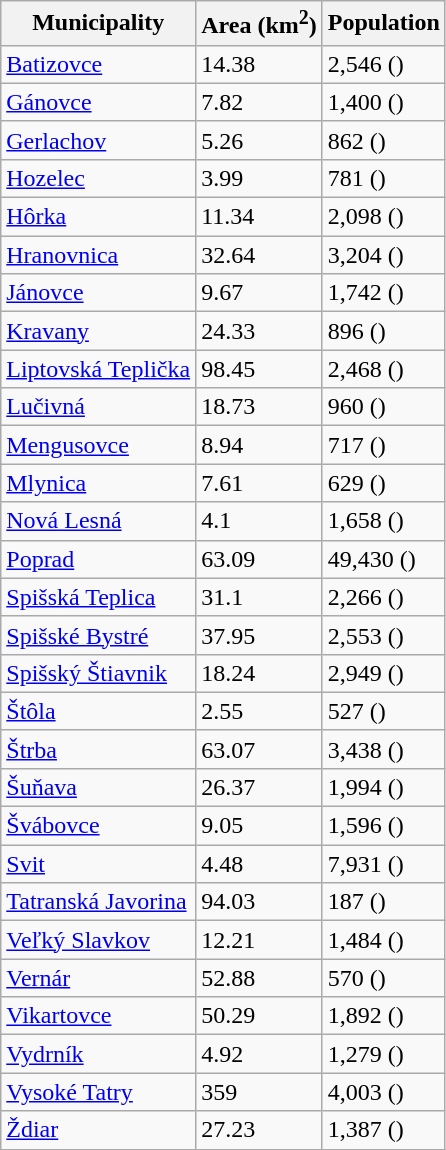<table class="wikitable sortable">
<tr>
<th>Municipality</th>
<th>Area (km<sup>2</sup>)</th>
<th>Population</th>
</tr>
<tr>
<td><a href='#'>Batizovce</a></td>
<td>14.38</td>
<td>2,546 ()</td>
</tr>
<tr>
<td><a href='#'>Gánovce</a></td>
<td>7.82</td>
<td>1,400 ()</td>
</tr>
<tr>
<td><a href='#'>Gerlachov</a></td>
<td>5.26</td>
<td>862 ()</td>
</tr>
<tr>
<td><a href='#'>Hozelec</a></td>
<td>3.99</td>
<td>781 ()</td>
</tr>
<tr>
<td><a href='#'>Hôrka</a></td>
<td>11.34</td>
<td>2,098 ()</td>
</tr>
<tr>
<td><a href='#'>Hranovnica</a></td>
<td>32.64</td>
<td>3,204 ()</td>
</tr>
<tr>
<td><a href='#'>Jánovce</a></td>
<td>9.67</td>
<td>1,742 ()</td>
</tr>
<tr>
<td><a href='#'>Kravany</a></td>
<td>24.33</td>
<td>896 ()</td>
</tr>
<tr>
<td><a href='#'>Liptovská Teplička</a></td>
<td>98.45</td>
<td>2,468 ()</td>
</tr>
<tr>
<td><a href='#'>Lučivná</a></td>
<td>18.73</td>
<td>960 ()</td>
</tr>
<tr>
<td><a href='#'>Mengusovce</a></td>
<td>8.94</td>
<td>717 ()</td>
</tr>
<tr>
<td><a href='#'>Mlynica</a></td>
<td>7.61</td>
<td>629 ()</td>
</tr>
<tr>
<td><a href='#'>Nová Lesná</a></td>
<td>4.1</td>
<td>1,658 ()</td>
</tr>
<tr>
<td><a href='#'>Poprad</a></td>
<td>63.09</td>
<td>49,430 ()</td>
</tr>
<tr>
<td><a href='#'>Spišská Teplica</a></td>
<td>31.1</td>
<td>2,266 ()</td>
</tr>
<tr>
<td><a href='#'>Spišské Bystré</a></td>
<td>37.95</td>
<td>2,553 ()</td>
</tr>
<tr>
<td><a href='#'>Spišský Štiavnik</a></td>
<td>18.24</td>
<td>2,949 ()</td>
</tr>
<tr>
<td><a href='#'>Štôla</a></td>
<td>2.55</td>
<td>527 ()</td>
</tr>
<tr>
<td><a href='#'>Štrba</a></td>
<td>63.07</td>
<td>3,438 ()</td>
</tr>
<tr>
<td><a href='#'>Šuňava</a></td>
<td>26.37</td>
<td>1,994 ()</td>
</tr>
<tr>
<td><a href='#'>Švábovce</a></td>
<td>9.05</td>
<td>1,596 ()</td>
</tr>
<tr>
<td><a href='#'>Svit</a></td>
<td>4.48</td>
<td>7,931 ()</td>
</tr>
<tr>
<td><a href='#'>Tatranská Javorina</a></td>
<td>94.03</td>
<td>187 ()</td>
</tr>
<tr>
<td><a href='#'>Veľký Slavkov</a></td>
<td>12.21</td>
<td>1,484 ()</td>
</tr>
<tr>
<td><a href='#'>Vernár</a></td>
<td>52.88</td>
<td>570 ()</td>
</tr>
<tr>
<td><a href='#'>Vikartovce</a></td>
<td>50.29</td>
<td>1,892 ()</td>
</tr>
<tr>
<td><a href='#'>Vydrník</a></td>
<td>4.92</td>
<td>1,279 ()</td>
</tr>
<tr>
<td><a href='#'>Vysoké Tatry</a></td>
<td>359</td>
<td>4,003 ()</td>
</tr>
<tr>
<td><a href='#'>Ždiar</a></td>
<td>27.23</td>
<td>1,387 ()</td>
</tr>
</table>
